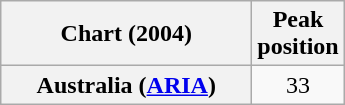<table class="wikitable plainrowheaders">
<tr>
<th scope="col" style="width:10em;">Chart (2004)</th>
<th scope="col">Peak<br>position</th>
</tr>
<tr>
<th scope="row">Australia (<a href='#'>ARIA</a>)</th>
<td style="text-align:center;">33</td>
</tr>
</table>
